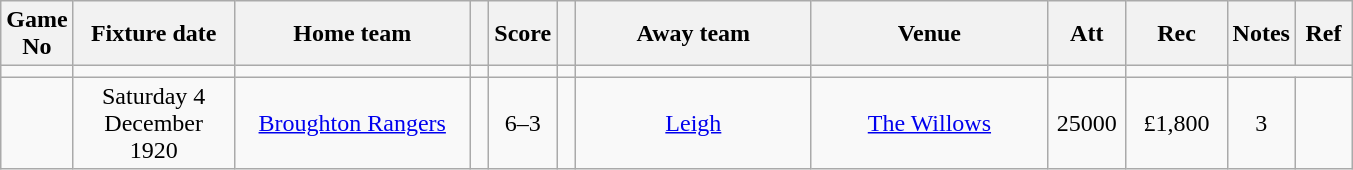<table class="wikitable" style="text-align:center;">
<tr>
<th width=20 abbr="No">Game No</th>
<th width=100 abbr="Date">Fixture date</th>
<th width=150 abbr="Home team">Home team</th>
<th width=5 abbr="space"></th>
<th width=20 abbr="Score">Score</th>
<th width=5 abbr="space"></th>
<th width=150 abbr="Away team">Away team</th>
<th width=150 abbr="Venue">Venue</th>
<th width=45 abbr="Att">Att</th>
<th width=60 abbr="Rec">Rec</th>
<th width=20 abbr="Notes">Notes</th>
<th width=30 abbr="Ref">Ref</th>
</tr>
<tr>
<td></td>
<td></td>
<td></td>
<td></td>
<td></td>
<td></td>
<td></td>
<td></td>
<td></td>
<td></td>
</tr>
<tr>
<td></td>
<td>Saturday 4 December 1920</td>
<td><a href='#'>Broughton Rangers</a></td>
<td></td>
<td>6–3</td>
<td></td>
<td><a href='#'>Leigh</a></td>
<td><a href='#'>The Willows</a></td>
<td>25000</td>
<td>£1,800</td>
<td>3</td>
<td></td>
</tr>
</table>
